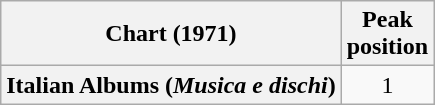<table class="wikitable plainrowheaders" style="text-align:center">
<tr>
<th scope="col">Chart (1971)</th>
<th scope="col">Peak<br>position</th>
</tr>
<tr>
<th scope="row">Italian Albums (<em>Musica e dischi</em>)</th>
<td>1</td>
</tr>
</table>
